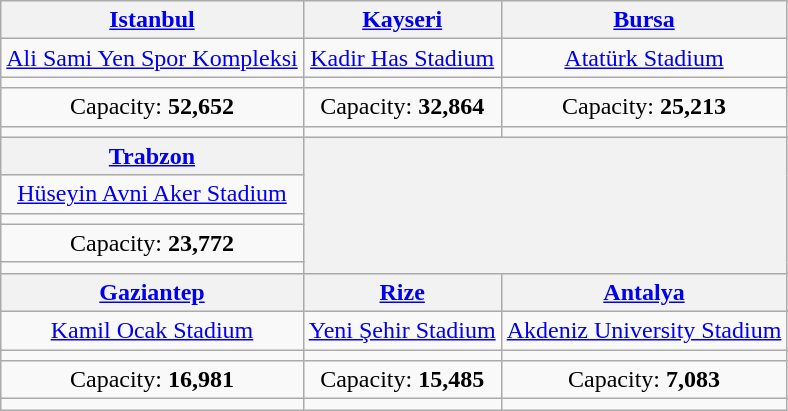<table class="wikitable" style="text-align:center">
<tr>
<th><a href='#'>Istanbul</a></th>
<th><a href='#'>Kayseri</a></th>
<th><a href='#'>Bursa</a></th>
</tr>
<tr>
<td><a href='#'>Ali Sami Yen Spor Kompleksi</a></td>
<td><a href='#'>Kadir Has Stadium</a></td>
<td><a href='#'>Atatürk Stadium</a></td>
</tr>
<tr>
<td><small></small></td>
<td><small></small></td>
<td><small></small></td>
</tr>
<tr>
<td>Capacity: <strong>52,652</strong></td>
<td>Capacity: <strong>32,864</strong></td>
<td>Capacity: <strong>25,213</strong></td>
</tr>
<tr>
<td></td>
<td></td>
<td></td>
</tr>
<tr>
<th><a href='#'>Trabzon</a></th>
<th colspan="2" rowspan="5"></th>
</tr>
<tr>
<td><a href='#'>Hüseyin Avni Aker Stadium</a></td>
</tr>
<tr>
<td><small></small></td>
</tr>
<tr>
<td>Capacity: <strong>23,772</strong></td>
</tr>
<tr>
<td></td>
</tr>
<tr>
<th><a href='#'>Gaziantep</a></th>
<th><a href='#'>Rize</a></th>
<th><a href='#'>Antalya</a></th>
</tr>
<tr>
<td><a href='#'>Kamil Ocak Stadium</a></td>
<td><a href='#'>Yeni Şehir Stadium</a></td>
<td><a href='#'>Akdeniz University Stadium</a></td>
</tr>
<tr>
<td><small></small></td>
<td><small></small></td>
<td><small></small></td>
</tr>
<tr>
<td>Capacity: <strong>16,981</strong></td>
<td>Capacity: <strong>15,485</strong></td>
<td>Capacity: <strong>7,083</strong></td>
</tr>
<tr>
<td></td>
<td></td>
<td></td>
</tr>
</table>
